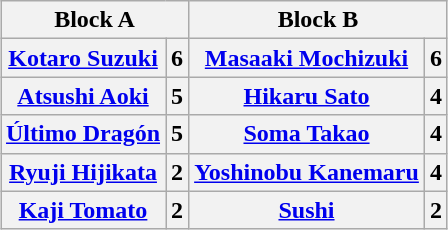<table class="wikitable" style="margin: 1em auto 1em auto;text-align:center">
<tr>
<th colspan="2">Block A</th>
<th colspan="2">Block B</th>
</tr>
<tr>
<th><a href='#'>Kotaro Suzuki</a></th>
<th>6</th>
<th><a href='#'>Masaaki Mochizuki</a></th>
<th>6</th>
</tr>
<tr>
<th><a href='#'>Atsushi Aoki</a></th>
<th>5</th>
<th><a href='#'>Hikaru Sato</a></th>
<th>4</th>
</tr>
<tr>
<th><a href='#'>Último Dragón</a></th>
<th>5</th>
<th><a href='#'>Soma Takao</a></th>
<th>4</th>
</tr>
<tr>
<th><a href='#'>Ryuji Hijikata</a></th>
<th>2</th>
<th><a href='#'>Yoshinobu Kanemaru</a></th>
<th>4</th>
</tr>
<tr>
<th><a href='#'>Kaji Tomato</a></th>
<th>2</th>
<th><a href='#'>Sushi</a></th>
<th>2</th>
</tr>
</table>
